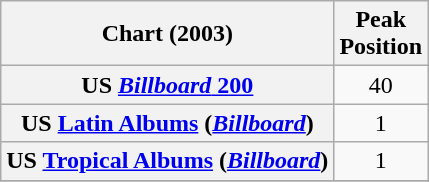<table class="wikitable plainrowheaders" style="text-align:center;">
<tr>
<th scope="col">Chart (2003)</th>
<th scope="col">Peak <br> Position</th>
</tr>
<tr>
<th scope="row">US <a href='#'><em>Billboard</em> 200</a></th>
<td style="text-align:center;">40</td>
</tr>
<tr>
<th scope="row">US <a href='#'>Latin Albums</a> (<em><a href='#'>Billboard</a></em>)</th>
<td style="text-align:center;">1</td>
</tr>
<tr>
<th scope="row">US <a href='#'>Tropical Albums</a> (<em><a href='#'>Billboard</a></em>)</th>
<td style="text-align:center;">1</td>
</tr>
<tr>
</tr>
</table>
